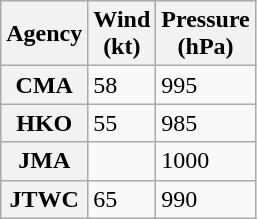<table class="wikitable floatleft">
<tr>
<th>Agency</th>
<th>Wind<br>(kt)</th>
<th>Pressure<br>(hPa)</th>
</tr>
<tr>
<th>CMA</th>
<td>58</td>
<td>995</td>
</tr>
<tr>
<th>HKO</th>
<td>55</td>
<td>985</td>
</tr>
<tr>
<th>JMA</th>
<td></td>
<td>1000</td>
</tr>
<tr>
<th>JTWC</th>
<td>65</td>
<td>990</td>
</tr>
</table>
